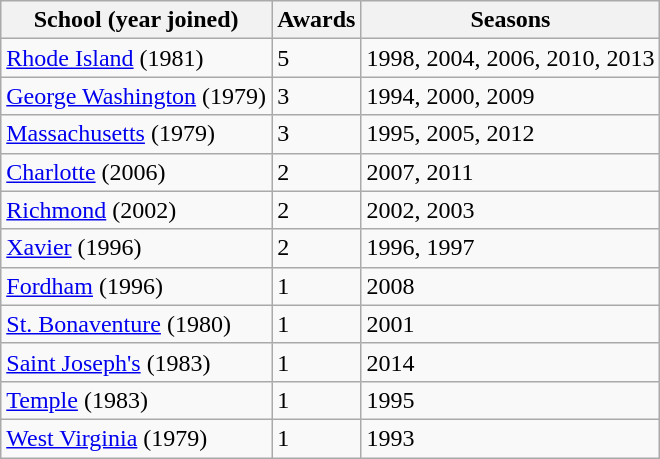<table class="wikitable" border="1">
<tr>
<th>School (year joined)</th>
<th>Awards</th>
<th>Seasons</th>
</tr>
<tr>
<td><a href='#'>Rhode Island</a> (1981)</td>
<td>5</td>
<td>1998, 2004, 2006, 2010, 2013</td>
</tr>
<tr>
<td><a href='#'>George Washington</a> (1979)</td>
<td>3</td>
<td>1994, 2000, 2009</td>
</tr>
<tr>
<td><a href='#'>Massachusetts</a> (1979)</td>
<td>3</td>
<td>1995, 2005, 2012</td>
</tr>
<tr>
<td><a href='#'>Charlotte</a> (2006)</td>
<td>2</td>
<td>2007, 2011</td>
</tr>
<tr>
<td><a href='#'>Richmond</a> (2002)</td>
<td>2</td>
<td>2002, 2003</td>
</tr>
<tr>
<td><a href='#'>Xavier</a> (1996)</td>
<td>2</td>
<td>1996, 1997</td>
</tr>
<tr>
<td><a href='#'>Fordham</a> (1996)</td>
<td>1</td>
<td>2008</td>
</tr>
<tr>
<td><a href='#'>St. Bonaventure</a> (1980)</td>
<td>1</td>
<td>2001</td>
</tr>
<tr>
<td><a href='#'>Saint Joseph's</a> (1983)</td>
<td>1</td>
<td>2014</td>
</tr>
<tr>
<td><a href='#'>Temple</a> (1983)</td>
<td>1</td>
<td>1995</td>
</tr>
<tr>
<td><a href='#'>West Virginia</a> (1979)</td>
<td>1</td>
<td>1993</td>
</tr>
</table>
